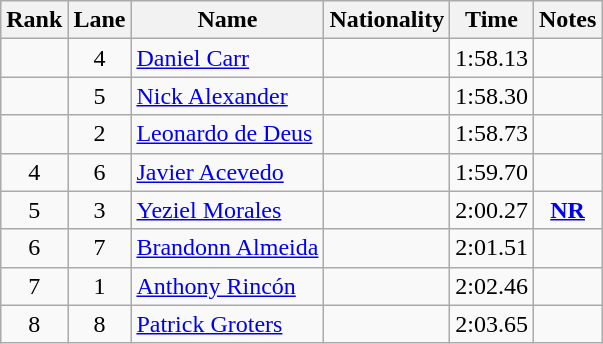<table class="wikitable sortable" style="text-align:center">
<tr>
<th>Rank</th>
<th>Lane</th>
<th>Name</th>
<th>Nationality</th>
<th>Time</th>
<th>Notes</th>
</tr>
<tr>
<td></td>
<td>4</td>
<td align=left><a href='#'>Daniel Carr</a></td>
<td align=left></td>
<td>1:58.13</td>
<td></td>
</tr>
<tr>
<td></td>
<td>5</td>
<td align=left><a href='#'>Nick Alexander</a></td>
<td align=left></td>
<td>1:58.30</td>
<td></td>
</tr>
<tr>
<td></td>
<td>2</td>
<td align=left><a href='#'>Leonardo de Deus</a></td>
<td align=left></td>
<td>1:58.73</td>
<td></td>
</tr>
<tr>
<td>4</td>
<td>6</td>
<td align=left><a href='#'>Javier Acevedo</a></td>
<td align=left></td>
<td>1:59.70</td>
<td></td>
</tr>
<tr>
<td>5</td>
<td>3</td>
<td align=left><a href='#'>Yeziel Morales</a></td>
<td align=left></td>
<td>2:00.27</td>
<td><strong><a href='#'>NR</a></strong></td>
</tr>
<tr>
<td>6</td>
<td>7</td>
<td align=left><a href='#'>Brandonn Almeida</a></td>
<td align=left></td>
<td>2:01.51</td>
<td></td>
</tr>
<tr>
<td>7</td>
<td>1</td>
<td align=left><a href='#'>Anthony Rincón</a></td>
<td align=left></td>
<td>2:02.46</td>
<td></td>
</tr>
<tr>
<td>8</td>
<td>8</td>
<td align=left><a href='#'>Patrick Groters</a></td>
<td align=left></td>
<td>2:03.65</td>
<td></td>
</tr>
</table>
